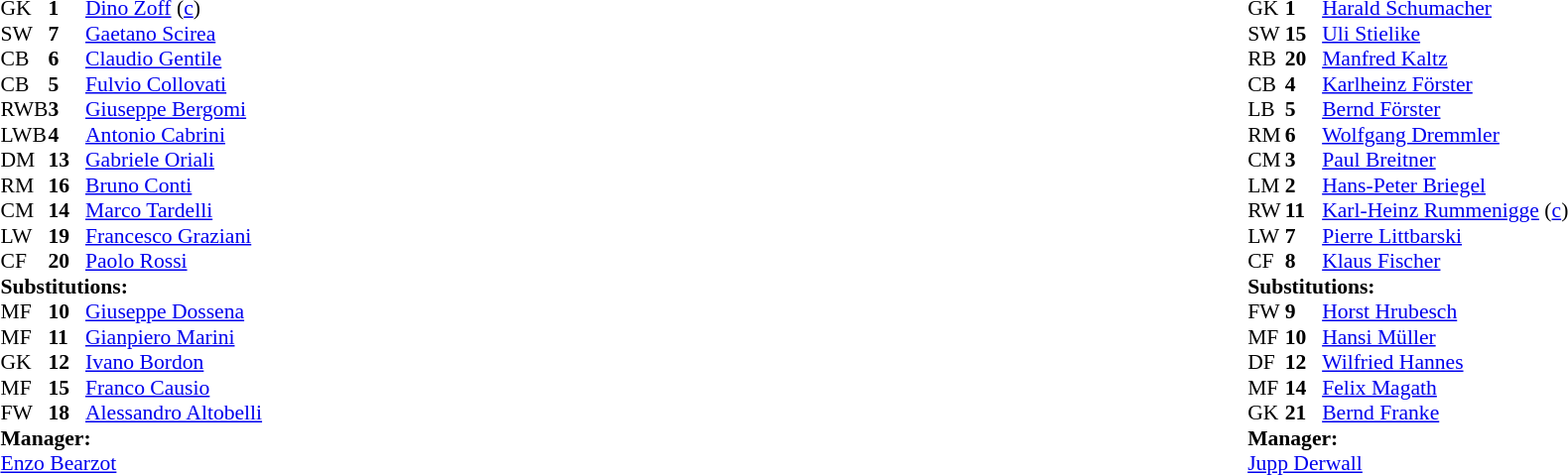<table width="100%">
<tr>
<td valign="top" width="50%"><br><table style="font-size: 90%" cellspacing="0" cellpadding="0">
<tr>
<th width="25"></th>
<th width="25"></th>
</tr>
<tr>
<td>GK</td>
<td><strong>1</strong></td>
<td><a href='#'>Dino Zoff</a> (<a href='#'>c</a>)</td>
</tr>
<tr>
<td>SW</td>
<td><strong>7</strong></td>
<td><a href='#'>Gaetano Scirea</a></td>
</tr>
<tr>
<td>CB</td>
<td><strong>6</strong></td>
<td><a href='#'>Claudio Gentile</a></td>
</tr>
<tr>
<td>CB</td>
<td><strong>5</strong></td>
<td><a href='#'>Fulvio Collovati</a></td>
</tr>
<tr>
<td>RWB</td>
<td><strong>3</strong></td>
<td><a href='#'>Giuseppe Bergomi</a></td>
</tr>
<tr>
<td>LWB</td>
<td><strong>4</strong></td>
<td><a href='#'>Antonio Cabrini</a></td>
</tr>
<tr>
<td>DM</td>
<td><strong>13</strong></td>
<td><a href='#'>Gabriele Oriali</a></td>
<td></td>
</tr>
<tr>
<td>RM</td>
<td><strong>16</strong></td>
<td><a href='#'>Bruno Conti</a></td>
<td></td>
</tr>
<tr>
<td>CM</td>
<td><strong>14</strong></td>
<td><a href='#'>Marco Tardelli</a></td>
</tr>
<tr>
<td>LW</td>
<td><strong>19</strong></td>
<td><a href='#'>Francesco Graziani</a></td>
<td></td>
<td></td>
</tr>
<tr>
<td>CF</td>
<td><strong>20</strong></td>
<td><a href='#'>Paolo Rossi</a></td>
</tr>
<tr>
<td colspan=3><strong>Substitutions:</strong></td>
</tr>
<tr>
<td>MF</td>
<td><strong>10</strong></td>
<td><a href='#'>Giuseppe Dossena</a></td>
</tr>
<tr>
<td>MF</td>
<td><strong>11</strong></td>
<td><a href='#'>Gianpiero Marini</a></td>
</tr>
<tr>
<td>GK</td>
<td><strong>12</strong></td>
<td><a href='#'>Ivano Bordon</a></td>
</tr>
<tr>
<td>MF</td>
<td><strong>15</strong></td>
<td><a href='#'>Franco Causio</a></td>
<td></td>
<td></td>
<td></td>
</tr>
<tr>
<td>FW</td>
<td><strong>18</strong></td>
<td><a href='#'>Alessandro Altobelli</a></td>
<td></td>
<td></td>
<td></td>
</tr>
<tr>
<td colspan=3><strong>Manager:</strong></td>
</tr>
<tr>
<td colspan="4"><a href='#'>Enzo Bearzot</a></td>
</tr>
</table>
</td>
<td valign="top"></td>
<td valign="top" width="50%"><br><table style="font-size: 90%" cellspacing="0" cellpadding="0" align="center">
<tr>
<th width="25"></th>
<th width="25"></th>
</tr>
<tr>
<td>GK</td>
<td><strong>1</strong></td>
<td><a href='#'>Harald Schumacher</a></td>
</tr>
<tr>
<td>SW</td>
<td><strong>15</strong></td>
<td><a href='#'>Uli Stielike</a></td>
<td></td>
</tr>
<tr>
<td>RB</td>
<td><strong>20</strong></td>
<td><a href='#'>Manfred Kaltz</a></td>
</tr>
<tr>
<td>CB</td>
<td><strong>4</strong></td>
<td><a href='#'>Karlheinz Förster</a></td>
</tr>
<tr>
<td>LB</td>
<td><strong>5</strong></td>
<td><a href='#'>Bernd Förster</a></td>
</tr>
<tr>
<td>RM</td>
<td><strong>6</strong></td>
<td><a href='#'>Wolfgang Dremmler</a></td>
<td></td>
<td></td>
</tr>
<tr>
<td>CM</td>
<td><strong>3</strong></td>
<td><a href='#'>Paul Breitner</a></td>
</tr>
<tr>
<td>LM</td>
<td><strong>2</strong></td>
<td><a href='#'>Hans-Peter Briegel</a></td>
</tr>
<tr>
<td>RW</td>
<td><strong>11</strong></td>
<td><a href='#'>Karl-Heinz Rummenigge</a> (<a href='#'>c</a>)</td>
<td></td>
<td></td>
</tr>
<tr>
<td>LW</td>
<td><strong>7</strong></td>
<td><a href='#'>Pierre Littbarski</a></td>
<td></td>
</tr>
<tr>
<td>CF</td>
<td><strong>8</strong></td>
<td><a href='#'>Klaus Fischer</a></td>
</tr>
<tr>
<td colspan=3><strong>Substitutions:</strong></td>
</tr>
<tr>
<td>FW</td>
<td><strong>9</strong></td>
<td><a href='#'>Horst Hrubesch</a></td>
<td></td>
<td></td>
</tr>
<tr>
<td>MF</td>
<td><strong>10</strong></td>
<td><a href='#'>Hansi Müller</a></td>
<td></td>
<td></td>
</tr>
<tr>
<td>DF</td>
<td><strong>12</strong></td>
<td><a href='#'>Wilfried Hannes</a></td>
</tr>
<tr>
<td>MF</td>
<td><strong>14</strong></td>
<td><a href='#'>Felix Magath</a></td>
</tr>
<tr>
<td>GK</td>
<td><strong>21</strong></td>
<td><a href='#'>Bernd Franke</a></td>
</tr>
<tr>
<td colspan=3><strong>Manager:</strong></td>
</tr>
<tr>
<td colspan="4"><a href='#'>Jupp Derwall</a></td>
</tr>
</table>
</td>
</tr>
</table>
